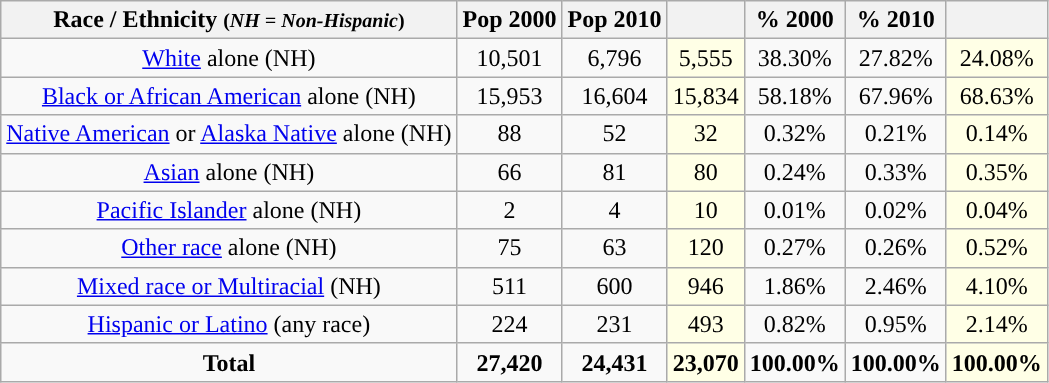<table class="wikitable" style="text-align:center;">
<tr>
<th>Race / Ethnicity <small>(<em>NH = Non-Hispanic</em>)</small></th>
<th>Pop 2000</th>
<th>Pop 2010</th>
<th></th>
<th>% 2000</th>
<th>% 2010</th>
<th></th>
</tr>
<tr>
<td><a href='#'>White</a> alone (NH)</td>
<td>10,501</td>
<td>6,796</td>
<td style='background: #ffffe6;'>5,555</td>
<td>38.30%</td>
<td>27.82%</td>
<td style='background: #ffffe6;'>24.08%</td>
</tr>
<tr>
<td><a href='#'>Black or African American</a> alone (NH)</td>
<td>15,953</td>
<td>16,604</td>
<td style='background: #ffffe6;'>15,834</td>
<td>58.18%</td>
<td>67.96%</td>
<td style='background: #ffffe6;'>68.63%</td>
</tr>
<tr>
<td><a href='#'>Native American</a> or <a href='#'>Alaska Native</a> alone (NH)</td>
<td>88</td>
<td>52</td>
<td style='background: #ffffe6;'>32</td>
<td>0.32%</td>
<td>0.21%</td>
<td style='background: #ffffe6;'>0.14%</td>
</tr>
<tr>
<td><a href='#'>Asian</a> alone (NH)</td>
<td>66</td>
<td>81</td>
<td style='background: #ffffe6;'>80</td>
<td>0.24%</td>
<td>0.33%</td>
<td style='background: #ffffe6;'>0.35%</td>
</tr>
<tr>
<td><a href='#'>Pacific Islander</a> alone (NH)</td>
<td>2</td>
<td>4</td>
<td style='background: #ffffe6;'>10</td>
<td>0.01%</td>
<td>0.02%</td>
<td style='background: #ffffe6;'>0.04%</td>
</tr>
<tr>
<td><a href='#'>Other race</a> alone (NH)</td>
<td>75</td>
<td>63</td>
<td style='background: #ffffe6;'>120</td>
<td>0.27%</td>
<td>0.26%</td>
<td style='background: #ffffe6;'>0.52%</td>
</tr>
<tr>
<td><a href='#'>Mixed race or Multiracial</a> (NH)</td>
<td>511</td>
<td>600</td>
<td style='background: #ffffe6;'>946</td>
<td>1.86%</td>
<td>2.46%</td>
<td style='background: #ffffe6;'>4.10%</td>
</tr>
<tr>
<td><a href='#'>Hispanic or Latino</a> (any race)</td>
<td>224</td>
<td>231</td>
<td style='background: #ffffe6;'>493</td>
<td>0.82%</td>
<td>0.95%</td>
<td style='background: #ffffe6;'>2.14%</td>
</tr>
<tr>
<td><strong>Total</strong></td>
<td><strong>27,420</strong></td>
<td><strong>24,431</strong></td>
<td style='background: #ffffe6;'><strong>23,070</strong></td>
<td><strong>100.00%</strong></td>
<td><strong>100.00%</strong></td>
<td style='background: #ffffe6;'><strong>100.00%</strong></td>
</tr>
</table>
